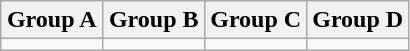<table class="wikitable" style="float:left; margin-right:1em;">
<tr>
<th width=25%>Group A</th>
<th width=25%>Group B</th>
<th width=25%>Group C</th>
<th width=25%>Group D</th>
</tr>
<tr style="vertical-align:top">
<td></td>
<td></td>
<td></td>
<td></td>
</tr>
</table>
